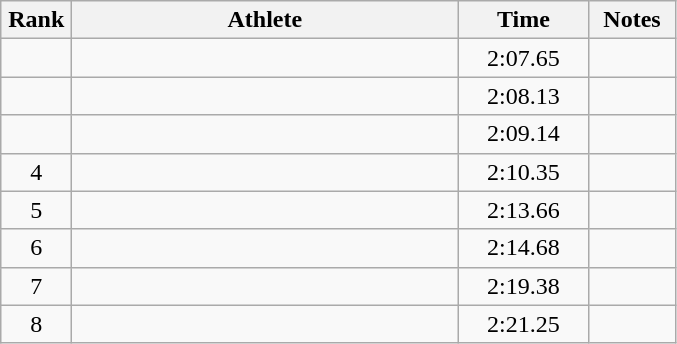<table class="wikitable" style="text-align:center">
<tr>
<th width=40>Rank</th>
<th width=250>Athlete</th>
<th width=80>Time</th>
<th width=50>Notes</th>
</tr>
<tr>
<td></td>
<td align=left></td>
<td>2:07.65</td>
<td></td>
</tr>
<tr>
<td></td>
<td align=left></td>
<td>2:08.13</td>
<td></td>
</tr>
<tr>
<td></td>
<td align=left></td>
<td>2:09.14</td>
<td></td>
</tr>
<tr>
<td>4</td>
<td align=left></td>
<td>2:10.35</td>
<td></td>
</tr>
<tr>
<td>5</td>
<td align=left></td>
<td>2:13.66</td>
<td></td>
</tr>
<tr>
<td>6</td>
<td align=left></td>
<td>2:14.68</td>
<td></td>
</tr>
<tr>
<td>7</td>
<td align=left></td>
<td>2:19.38</td>
<td></td>
</tr>
<tr>
<td>8</td>
<td align=left></td>
<td>2:21.25</td>
<td></td>
</tr>
</table>
